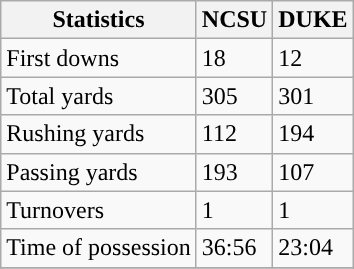<table class="wikitable">
<tr>
<th>Statistics</th>
<th>NCSU</th>
<th>DUKE</th>
</tr>
<tr>
<td>First downs</td>
<td>18</td>
<td>12</td>
</tr>
<tr>
<td>Total yards</td>
<td>305</td>
<td>301</td>
</tr>
<tr>
<td>Rushing yards</td>
<td>112</td>
<td>194</td>
</tr>
<tr>
<td>Passing yards</td>
<td>193</td>
<td>107</td>
</tr>
<tr>
<td>Turnovers</td>
<td>1</td>
<td>1</td>
</tr>
<tr>
<td>Time of possession</td>
<td>36:56</td>
<td>23:04</td>
</tr>
<tr>
</tr>
</table>
